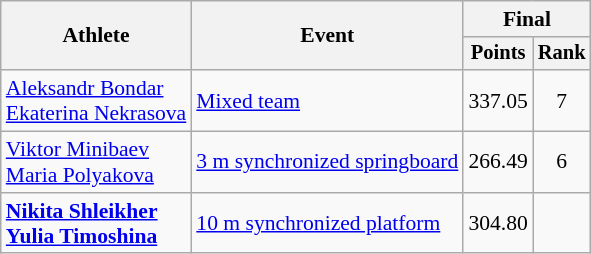<table class="wikitable" style="text-align:center; font-size:90%">
<tr>
<th rowspan=2>Athlete</th>
<th rowspan=2>Event</th>
<th colspan=2>Final</th>
</tr>
<tr style="font-size:95%">
<th>Points</th>
<th>Rank</th>
</tr>
<tr>
<td align=left><a href='#'>Aleksandr Bondar</a><br><a href='#'>Ekaterina Nekrasova</a></td>
<td align=left><a href='#'>Mixed team</a></td>
<td>337.05</td>
<td>7</td>
</tr>
<tr>
<td align=left><a href='#'>Viktor Minibaev</a><br><a href='#'>Maria Polyakova</a></td>
<td align=left><a href='#'>3 m synchronized springboard</a></td>
<td>266.49</td>
<td>6</td>
</tr>
<tr>
<td align=left><strong><a href='#'>Nikita Shleikher</a><br><a href='#'>Yulia Timoshina</a></strong></td>
<td align=left><a href='#'>10 m synchronized platform</a></td>
<td>304.80</td>
<td></td>
</tr>
</table>
